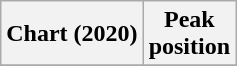<table class="wikitable sortable plainrowheaders" style="text-align:center">
<tr>
<th scope="col">Chart (2020)</th>
<th scope="col">Peak<br>position</th>
</tr>
<tr>
</tr>
</table>
